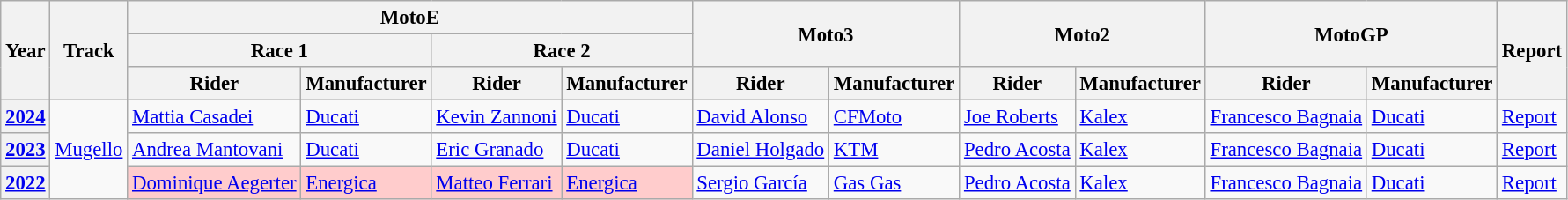<table class="wikitable" style="font-size: 95%;">
<tr>
<th rowspan=3>Year</th>
<th rowspan=3>Track</th>
<th colspan=4>MotoE</th>
<th colspan=2 rowspan=2>Moto3</th>
<th colspan=2 rowspan=2>Moto2</th>
<th colspan=2 rowspan=2>MotoGP</th>
<th rowspan=3>Report</th>
</tr>
<tr>
<th colspan=2>Race 1</th>
<th colspan=2>Race 2</th>
</tr>
<tr>
<th>Rider</th>
<th>Manufacturer</th>
<th>Rider</th>
<th>Manufacturer</th>
<th>Rider</th>
<th>Manufacturer</th>
<th>Rider</th>
<th>Manufacturer</th>
<th>Rider</th>
<th>Manufacturer</th>
</tr>
<tr>
<th><a href='#'>2024</a></th>
<td rowspan=3><a href='#'>Mugello</a></td>
<td> <a href='#'>Mattia Casadei</a></td>
<td><a href='#'>Ducati</a></td>
<td> <a href='#'>Kevin Zannoni</a></td>
<td><a href='#'>Ducati</a></td>
<td> <a href='#'>David Alonso</a></td>
<td><a href='#'>CFMoto</a></td>
<td> <a href='#'>Joe Roberts</a></td>
<td><a href='#'>Kalex</a></td>
<td> <a href='#'>Francesco Bagnaia</a></td>
<td><a href='#'>Ducati</a></td>
<td><a href='#'>Report</a></td>
</tr>
<tr>
<th><a href='#'>2023</a></th>
<td> <a href='#'>Andrea Mantovani</a></td>
<td><a href='#'>Ducati</a></td>
<td> <a href='#'>Eric Granado</a></td>
<td><a href='#'>Ducati</a></td>
<td> <a href='#'>Daniel Holgado</a></td>
<td><a href='#'>KTM</a></td>
<td> <a href='#'>Pedro Acosta</a></td>
<td><a href='#'>Kalex</a></td>
<td> <a href='#'>Francesco Bagnaia</a></td>
<td><a href='#'>Ducati</a></td>
<td><a href='#'>Report</a></td>
</tr>
<tr>
<th><a href='#'>2022</a></th>
<td style="background:#FFCCCC;"> <a href='#'>Dominique Aegerter</a></td>
<td style="background:#FFCCCC;"><a href='#'>Energica</a></td>
<td style="background:#FFCCCC;"> <a href='#'>Matteo Ferrari</a></td>
<td style="background:#FFCCCC;"><a href='#'>Energica</a></td>
<td> <a href='#'>Sergio García</a></td>
<td><a href='#'>Gas Gas</a></td>
<td> <a href='#'>Pedro Acosta</a></td>
<td><a href='#'>Kalex</a></td>
<td> <a href='#'>Francesco Bagnaia</a></td>
<td><a href='#'>Ducati</a></td>
<td><a href='#'>Report</a></td>
</tr>
</table>
